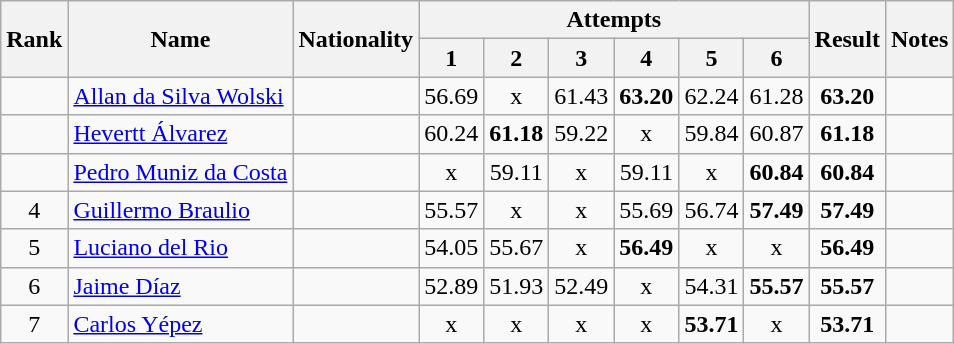<table class="wikitable sortable" style="text-align:center">
<tr>
<th rowspan=2>Rank</th>
<th rowspan=2>Name</th>
<th rowspan=2>Nationality</th>
<th colspan=6>Attempts</th>
<th rowspan=2>Result</th>
<th rowspan=2>Notes</th>
</tr>
<tr>
<th>1</th>
<th>2</th>
<th>3</th>
<th>4</th>
<th>5</th>
<th>6</th>
</tr>
<tr>
<td align=center></td>
<td align=left><a href='#'>Allan da Silva Wolski</a></td>
<td align=left></td>
<td>56.69</td>
<td>x</td>
<td>61.43</td>
<td><strong>63.20</strong></td>
<td>62.24</td>
<td>61.28</td>
<td><strong>63.20</strong></td>
<td></td>
</tr>
<tr>
<td align=center></td>
<td align=left><a href='#'>Hevertt Álvarez</a></td>
<td align=left></td>
<td>60.24</td>
<td><strong>61.18</strong></td>
<td>59.22</td>
<td>x</td>
<td>59.84</td>
<td>60.87</td>
<td><strong>61.18</strong></td>
<td></td>
</tr>
<tr>
<td align=center></td>
<td align=left><a href='#'>Pedro Muniz da Costa</a></td>
<td align=left></td>
<td>x</td>
<td>59.11</td>
<td>x</td>
<td>59.11</td>
<td>x</td>
<td><strong>60.84</strong></td>
<td><strong>60.84</strong></td>
<td></td>
</tr>
<tr>
<td align=center>4</td>
<td align=left><a href='#'>Guillermo Braulio</a></td>
<td align=left></td>
<td>55.57</td>
<td>x</td>
<td>x</td>
<td>55.69</td>
<td>56.74</td>
<td><strong>57.49</strong></td>
<td><strong>57.49</strong></td>
<td></td>
</tr>
<tr>
<td align=center>5</td>
<td align=left><a href='#'>Luciano del Rio</a></td>
<td align=left></td>
<td>54.05</td>
<td>55.67</td>
<td>x</td>
<td><strong>56.49</strong></td>
<td>x</td>
<td>x</td>
<td><strong>56.49</strong></td>
<td></td>
</tr>
<tr>
<td align=center>6</td>
<td align=left><a href='#'>Jaime Díaz</a></td>
<td align=left></td>
<td>52.89</td>
<td>51.93</td>
<td>52.49</td>
<td>x</td>
<td>54.31</td>
<td><strong>55.57</strong></td>
<td><strong>55.57</strong></td>
<td></td>
</tr>
<tr>
<td align=center>7</td>
<td align=left><a href='#'>Carlos Yépez</a></td>
<td align=left></td>
<td>x</td>
<td>x</td>
<td>x</td>
<td>x</td>
<td><strong>53.71</strong></td>
<td>x</td>
<td><strong>53.71</strong></td>
<td></td>
</tr>
</table>
